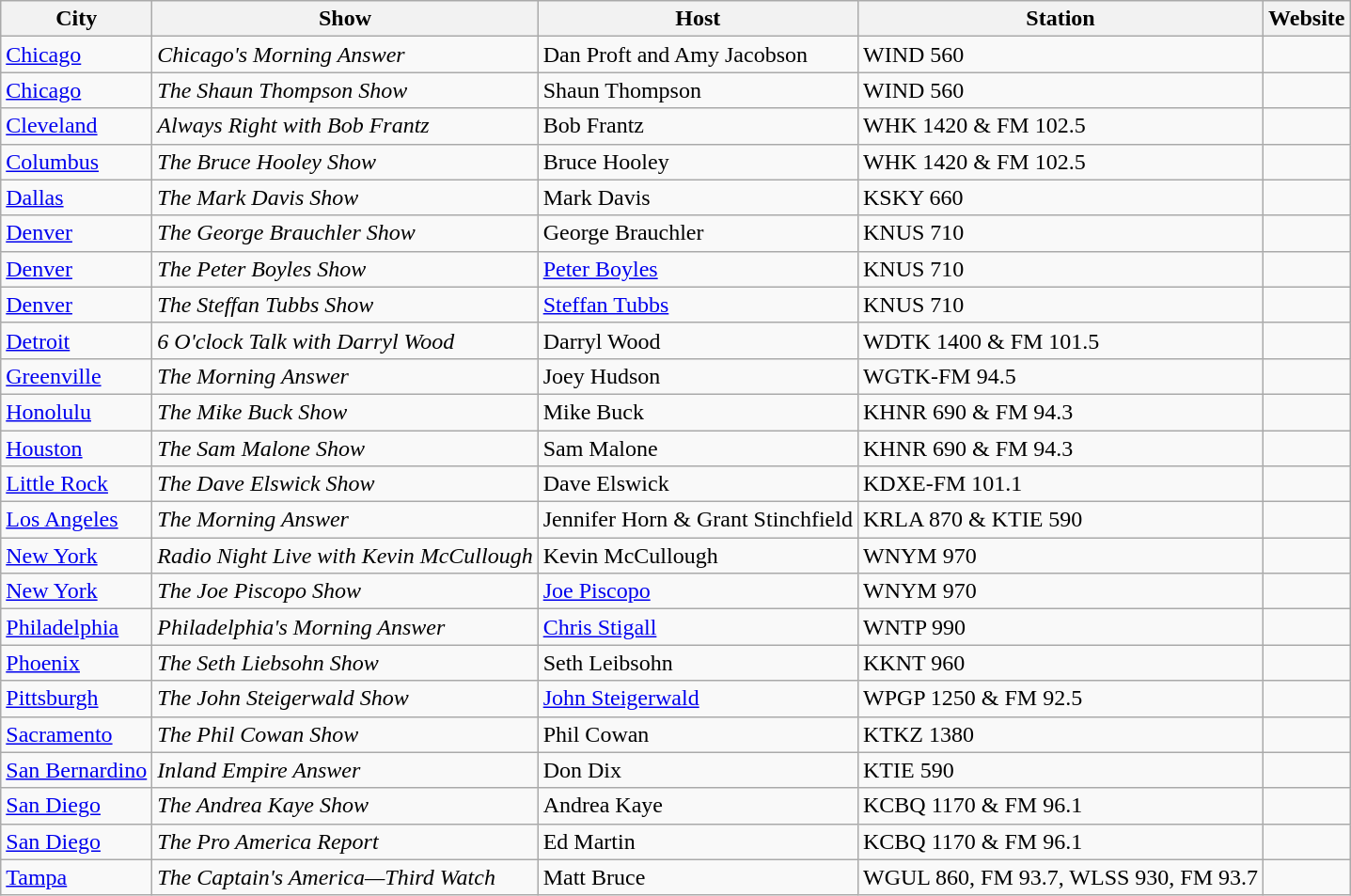<table class="wikitable sortable">
<tr>
<th>City</th>
<th>Show</th>
<th>Host</th>
<th>Station</th>
<th>Website</th>
</tr>
<tr>
<td><a href='#'>Chicago</a></td>
<td><em>Chicago's Morning Answer</em></td>
<td>Dan Proft and Amy Jacobson</td>
<td>WIND 560</td>
<td></td>
</tr>
<tr>
<td><a href='#'>Chicago</a></td>
<td><em>The Shaun Thompson Show</em></td>
<td>Shaun Thompson</td>
<td>WIND 560</td>
<td></td>
</tr>
<tr>
<td><a href='#'>Cleveland</a></td>
<td><em>Always Right with Bob Frantz</em></td>
<td>Bob Frantz</td>
<td>WHK 1420 & FM 102.5</td>
<td></td>
</tr>
<tr>
<td><a href='#'>Columbus</a></td>
<td><em>The Bruce Hooley Show</em></td>
<td>Bruce Hooley</td>
<td>WHK 1420 & FM 102.5</td>
<td></td>
</tr>
<tr>
<td><a href='#'>Dallas</a></td>
<td><em>The Mark Davis Show</em></td>
<td>Mark Davis</td>
<td>KSKY 660</td>
<td></td>
</tr>
<tr>
<td><a href='#'>Denver</a></td>
<td><em>The George Brauchler Show</em></td>
<td>George Brauchler</td>
<td>KNUS 710</td>
<td></td>
</tr>
<tr>
<td><a href='#'>Denver</a></td>
<td><em>The Peter Boyles Show</em></td>
<td><a href='#'>Peter Boyles</a></td>
<td>KNUS 710</td>
<td></td>
</tr>
<tr>
<td><a href='#'>Denver</a></td>
<td><em>The Steffan Tubbs Show</em></td>
<td><a href='#'>Steffan Tubbs</a></td>
<td>KNUS 710</td>
<td></td>
</tr>
<tr>
<td><a href='#'>Detroit</a></td>
<td><em>6 O'clock Talk with Darryl Wood</em></td>
<td>Darryl Wood</td>
<td>WDTK 1400 & FM 101.5</td>
<td></td>
</tr>
<tr>
<td><a href='#'>Greenville</a></td>
<td><em>The Morning Answer</em></td>
<td>Joey Hudson</td>
<td>WGTK-FM 94.5</td>
<td></td>
</tr>
<tr>
<td><a href='#'>Honolulu</a></td>
<td><em>The Mike Buck Show</em></td>
<td>Mike Buck</td>
<td>KHNR 690 & FM 94.3</td>
<td></td>
</tr>
<tr>
<td><a href='#'>Houston</a></td>
<td><em>The Sam Malone Show</em></td>
<td>Sam Malone</td>
<td>KHNR 690 & FM 94.3</td>
<td></td>
</tr>
<tr>
<td><a href='#'>Little Rock</a></td>
<td><em>The Dave Elswick Show</em></td>
<td>Dave Elswick</td>
<td>KDXE-FM 101.1</td>
<td></td>
</tr>
<tr>
<td><a href='#'>Los Angeles</a></td>
<td><em>The Morning Answer</em></td>
<td>Jennifer Horn & Grant Stinchfield</td>
<td>KRLA 870 & KTIE 590</td>
<td></td>
</tr>
<tr>
<td><a href='#'>New York</a></td>
<td><em>Radio Night Live with Kevin McCullough</em></td>
<td>Kevin McCullough</td>
<td>WNYM 970</td>
<td></td>
</tr>
<tr>
<td><a href='#'>New York</a></td>
<td><em>The Joe Piscopo Show</em></td>
<td><a href='#'>Joe Piscopo</a></td>
<td>WNYM 970</td>
<td></td>
</tr>
<tr>
<td><a href='#'>Philadelphia</a></td>
<td><em>Philadelphia's Morning Answer</em></td>
<td><a href='#'>Chris Stigall</a></td>
<td>WNTP 990</td>
<td></td>
</tr>
<tr>
<td><a href='#'>Phoenix</a></td>
<td><em>The Seth Liebsohn Show</em></td>
<td>Seth Leibsohn</td>
<td>KKNT 960</td>
<td></td>
</tr>
<tr>
<td><a href='#'>Pittsburgh</a></td>
<td><em>The John Steigerwald Show</em></td>
<td><a href='#'>John Steigerwald</a></td>
<td>WPGP 1250 & FM 92.5</td>
<td></td>
</tr>
<tr>
<td><a href='#'>Sacramento</a></td>
<td><em>The Phil Cowan Show</em></td>
<td>Phil Cowan</td>
<td>KTKZ 1380</td>
<td></td>
</tr>
<tr>
<td><a href='#'>San Bernardino</a></td>
<td><em>Inland Empire Answer</em></td>
<td>Don Dix</td>
<td>KTIE 590</td>
<td></td>
</tr>
<tr>
<td><a href='#'>San Diego</a></td>
<td><em>The Andrea Kaye Show</em></td>
<td>Andrea Kaye</td>
<td>KCBQ 1170 & FM 96.1</td>
<td></td>
</tr>
<tr>
<td><a href='#'>San Diego</a></td>
<td><em>The Pro America Report</em></td>
<td>Ed Martin</td>
<td>KCBQ 1170 & FM 96.1</td>
<td></td>
</tr>
<tr>
<td><a href='#'>Tampa</a></td>
<td><em>The Captain's America—Third Watch</em></td>
<td>Matt Bruce</td>
<td>WGUL 860, FM 93.7, WLSS 930, FM 93.7</td>
<td></td>
</tr>
</table>
